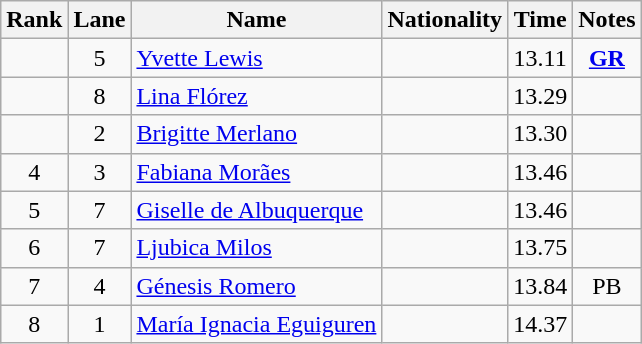<table class="wikitable sortable" style="text-align:center">
<tr>
<th>Rank</th>
<th>Lane</th>
<th>Name</th>
<th>Nationality</th>
<th>Time</th>
<th>Notes</th>
</tr>
<tr>
<td></td>
<td>5</td>
<td align=left><a href='#'>Yvette Lewis</a></td>
<td align=left></td>
<td>13.11</td>
<td><strong><a href='#'>GR</a></strong></td>
</tr>
<tr>
<td></td>
<td>8</td>
<td align=left><a href='#'>Lina Flórez</a></td>
<td align=left></td>
<td>13.29</td>
<td></td>
</tr>
<tr>
<td></td>
<td>2</td>
<td align=left><a href='#'>Brigitte Merlano</a></td>
<td align=left></td>
<td>13.30</td>
<td></td>
</tr>
<tr>
<td>4</td>
<td>3</td>
<td align=left><a href='#'>Fabiana Morães</a></td>
<td align=left></td>
<td>13.46</td>
<td></td>
</tr>
<tr>
<td>5</td>
<td>7</td>
<td align=left><a href='#'>Giselle de Albuquerque</a></td>
<td align=left></td>
<td>13.46</td>
<td></td>
</tr>
<tr>
<td>6</td>
<td>7</td>
<td align=left><a href='#'>Ljubica Milos</a></td>
<td align=left></td>
<td>13.75</td>
<td></td>
</tr>
<tr>
<td>7</td>
<td>4</td>
<td align=left><a href='#'>Génesis Romero</a></td>
<td align=left></td>
<td>13.84</td>
<td>PB</td>
</tr>
<tr>
<td>8</td>
<td>1</td>
<td align=left><a href='#'>María Ignacia Eguiguren</a></td>
<td align=left></td>
<td>14.37</td>
<td></td>
</tr>
</table>
